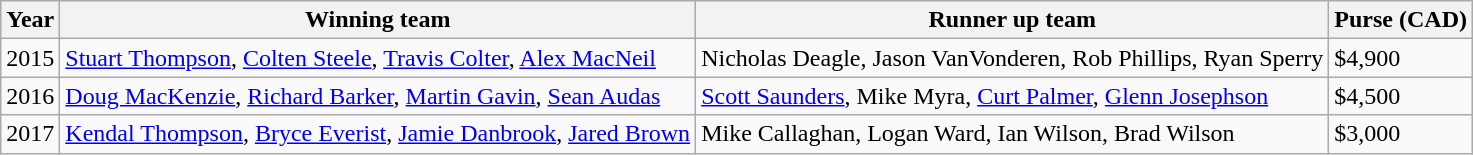<table class="wikitable">
<tr>
<th scope="col">Year</th>
<th scope="col">Winning team</th>
<th scope="col">Runner up team</th>
<th scope="col">Purse (CAD)</th>
</tr>
<tr>
<td>2015</td>
<td> <a href='#'>Stuart Thompson</a>, <a href='#'>Colten Steele</a>, <a href='#'>Travis Colter</a>, <a href='#'>Alex MacNeil</a></td>
<td> Nicholas Deagle, Jason VanVonderen, Rob Phillips, Ryan Sperry</td>
<td>$4,900</td>
</tr>
<tr>
<td>2016</td>
<td> <a href='#'>Doug MacKenzie</a>, <a href='#'>Richard Barker</a>, <a href='#'>Martin Gavin</a>, <a href='#'>Sean Audas</a></td>
<td> <a href='#'>Scott Saunders</a>, Mike Myra, <a href='#'>Curt Palmer</a>, <a href='#'>Glenn Josephson</a></td>
<td>$4,500</td>
</tr>
<tr>
<td>2017</td>
<td> <a href='#'>Kendal Thompson</a>, <a href='#'>Bryce Everist</a>, <a href='#'>Jamie Danbrook</a>, <a href='#'>Jared Brown</a></td>
<td> Mike Callaghan, Logan Ward, Ian Wilson, Brad Wilson</td>
<td>$3,000</td>
</tr>
</table>
